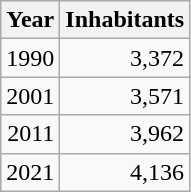<table cellspacing="0" cellpadding="0">
<tr>
<td valign="top"><br><table class="wikitable sortable zebra hintergrundfarbe5">
<tr>
<th>Year</th>
<th>Inhabitants</th>
</tr>
<tr align="right">
<td>1990</td>
<td>3,372</td>
</tr>
<tr align="right">
<td>2001</td>
<td>3,571</td>
</tr>
<tr align="right">
<td>2011</td>
<td>3,962</td>
</tr>
<tr align="right">
<td>2021</td>
<td>4,136</td>
</tr>
</table>
</td>
</tr>
</table>
